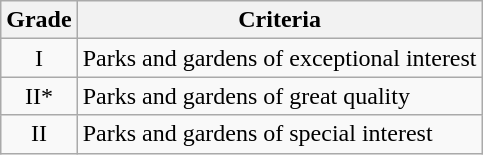<table class="wikitable">
<tr>
<th>Grade</th>
<th>Criteria</th>
</tr>
<tr>
<td align="center" >I</td>
<td>Parks and gardens of exceptional interest</td>
</tr>
<tr>
<td align="center" >II*</td>
<td>Parks and gardens of great quality</td>
</tr>
<tr>
<td align="center" >II</td>
<td>Parks and gardens of special interest</td>
</tr>
</table>
